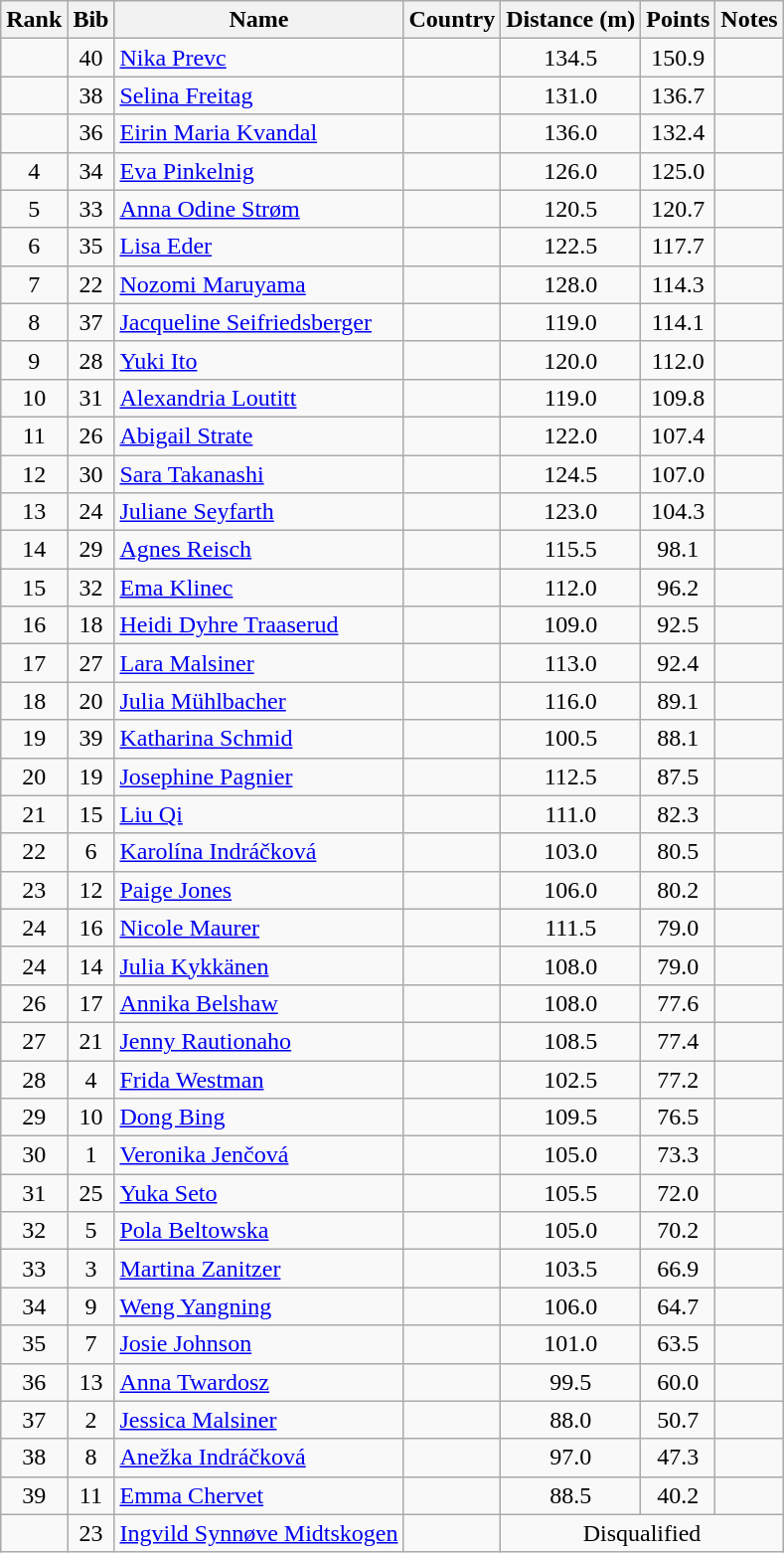<table class="wikitable sortable" style="text-align:center">
<tr>
<th>Rank</th>
<th>Bib</th>
<th>Name</th>
<th>Country</th>
<th>Distance (m)</th>
<th>Points</th>
<th>Notes</th>
</tr>
<tr>
<td></td>
<td>40</td>
<td align=left><a href='#'>Nika Prevc</a></td>
<td align=left></td>
<td>134.5</td>
<td>150.9</td>
<td></td>
</tr>
<tr>
<td></td>
<td>38</td>
<td align=left><a href='#'>Selina Freitag</a></td>
<td align=left></td>
<td>131.0</td>
<td>136.7</td>
<td></td>
</tr>
<tr>
<td></td>
<td>36</td>
<td align=left><a href='#'>Eirin Maria Kvandal</a></td>
<td align=left></td>
<td>136.0</td>
<td>132.4</td>
<td></td>
</tr>
<tr>
<td>4</td>
<td>34</td>
<td align=left><a href='#'>Eva Pinkelnig</a></td>
<td align=left></td>
<td>126.0</td>
<td>125.0</td>
<td></td>
</tr>
<tr>
<td>5</td>
<td>33</td>
<td align=left><a href='#'>Anna Odine Strøm</a></td>
<td align=left></td>
<td>120.5</td>
<td>120.7</td>
<td></td>
</tr>
<tr>
<td>6</td>
<td>35</td>
<td align=left><a href='#'>Lisa Eder</a></td>
<td align=left></td>
<td>122.5</td>
<td>117.7</td>
<td></td>
</tr>
<tr>
<td>7</td>
<td>22</td>
<td align=left><a href='#'>Nozomi Maruyama</a></td>
<td align=left></td>
<td>128.0</td>
<td>114.3</td>
<td></td>
</tr>
<tr>
<td>8</td>
<td>37</td>
<td align=left><a href='#'>Jacqueline Seifriedsberger</a></td>
<td align=left></td>
<td>119.0</td>
<td>114.1</td>
<td></td>
</tr>
<tr>
<td>9</td>
<td>28</td>
<td align=left><a href='#'>Yuki Ito</a></td>
<td align=left></td>
<td>120.0</td>
<td>112.0</td>
<td></td>
</tr>
<tr>
<td>10</td>
<td>31</td>
<td align=left><a href='#'>Alexandria Loutitt</a></td>
<td align=left></td>
<td>119.0</td>
<td>109.8</td>
<td></td>
</tr>
<tr>
<td>11</td>
<td>26</td>
<td align=left><a href='#'>Abigail Strate</a></td>
<td align=left></td>
<td>122.0</td>
<td>107.4</td>
<td></td>
</tr>
<tr>
<td>12</td>
<td>30</td>
<td align=left><a href='#'>Sara Takanashi</a></td>
<td align=left></td>
<td>124.5</td>
<td>107.0</td>
<td></td>
</tr>
<tr>
<td>13</td>
<td>24</td>
<td align=left><a href='#'>Juliane Seyfarth</a></td>
<td align=left></td>
<td>123.0</td>
<td>104.3</td>
<td></td>
</tr>
<tr>
<td>14</td>
<td>29</td>
<td align=left><a href='#'>Agnes Reisch</a></td>
<td align=left></td>
<td>115.5</td>
<td>98.1</td>
<td></td>
</tr>
<tr>
<td>15</td>
<td>32</td>
<td align=left><a href='#'>Ema Klinec</a></td>
<td align=left></td>
<td>112.0</td>
<td>96.2</td>
<td></td>
</tr>
<tr>
<td>16</td>
<td>18</td>
<td align=left><a href='#'>Heidi Dyhre Traaserud</a></td>
<td align=left></td>
<td>109.0</td>
<td>92.5</td>
<td></td>
</tr>
<tr>
<td>17</td>
<td>27</td>
<td align=left><a href='#'>Lara Malsiner</a></td>
<td align=left></td>
<td>113.0</td>
<td>92.4</td>
<td></td>
</tr>
<tr>
<td>18</td>
<td>20</td>
<td align=left><a href='#'>Julia Mühlbacher</a></td>
<td align=left></td>
<td>116.0</td>
<td>89.1</td>
<td></td>
</tr>
<tr>
<td>19</td>
<td>39</td>
<td align=left><a href='#'>Katharina Schmid</a></td>
<td align=left></td>
<td>100.5</td>
<td>88.1</td>
<td></td>
</tr>
<tr>
<td>20</td>
<td>19</td>
<td align=left><a href='#'>Josephine Pagnier</a></td>
<td align=left></td>
<td>112.5</td>
<td>87.5</td>
<td></td>
</tr>
<tr>
<td>21</td>
<td>15</td>
<td align=left><a href='#'>Liu Qi</a></td>
<td align=left></td>
<td>111.0</td>
<td>82.3</td>
<td></td>
</tr>
<tr>
<td>22</td>
<td>6</td>
<td align=left><a href='#'>Karolína Indráčková</a></td>
<td align=left></td>
<td>103.0</td>
<td>80.5</td>
<td></td>
</tr>
<tr>
<td>23</td>
<td>12</td>
<td align=left><a href='#'>Paige Jones</a></td>
<td align=left></td>
<td>106.0</td>
<td>80.2</td>
<td></td>
</tr>
<tr>
<td>24</td>
<td>16</td>
<td align=left><a href='#'>Nicole Maurer</a></td>
<td align=left></td>
<td>111.5</td>
<td>79.0</td>
<td></td>
</tr>
<tr>
<td>24</td>
<td>14</td>
<td align=left><a href='#'>Julia Kykkänen</a></td>
<td align=left></td>
<td>108.0</td>
<td>79.0</td>
<td></td>
</tr>
<tr>
<td>26</td>
<td>17</td>
<td align=left><a href='#'>Annika Belshaw</a></td>
<td align=left></td>
<td>108.0</td>
<td>77.6</td>
<td></td>
</tr>
<tr>
<td>27</td>
<td>21</td>
<td align=left><a href='#'>Jenny Rautionaho</a></td>
<td align=left></td>
<td>108.5</td>
<td>77.4</td>
<td></td>
</tr>
<tr>
<td>28</td>
<td>4</td>
<td align=left><a href='#'>Frida Westman</a></td>
<td align=left></td>
<td>102.5</td>
<td>77.2</td>
<td></td>
</tr>
<tr>
<td>29</td>
<td>10</td>
<td align=left><a href='#'>Dong Bing</a></td>
<td align=left></td>
<td>109.5</td>
<td>76.5</td>
<td></td>
</tr>
<tr>
<td>30</td>
<td>1</td>
<td align=left><a href='#'>Veronika Jenčová</a></td>
<td align=left></td>
<td>105.0</td>
<td>73.3</td>
<td></td>
</tr>
<tr>
<td>31</td>
<td>25</td>
<td align=left><a href='#'>Yuka Seto</a></td>
<td align=left></td>
<td>105.5</td>
<td>72.0</td>
<td></td>
</tr>
<tr>
<td>32</td>
<td>5</td>
<td align=left><a href='#'>Pola Beltowska</a></td>
<td align=left></td>
<td>105.0</td>
<td>70.2</td>
<td></td>
</tr>
<tr>
<td>33</td>
<td>3</td>
<td align=left><a href='#'>Martina Zanitzer</a></td>
<td align=left></td>
<td>103.5</td>
<td>66.9</td>
<td></td>
</tr>
<tr>
<td>34</td>
<td>9</td>
<td align=left><a href='#'>Weng Yangning</a></td>
<td align=left></td>
<td>106.0</td>
<td>64.7</td>
<td></td>
</tr>
<tr>
<td>35</td>
<td>7</td>
<td align=left><a href='#'>Josie Johnson</a></td>
<td align=left></td>
<td>101.0</td>
<td>63.5</td>
<td></td>
</tr>
<tr>
<td>36</td>
<td>13</td>
<td align=left><a href='#'>Anna Twardosz</a></td>
<td align=left></td>
<td>99.5</td>
<td>60.0</td>
<td></td>
</tr>
<tr>
<td>37</td>
<td>2</td>
<td align=left><a href='#'>Jessica Malsiner</a></td>
<td align=left></td>
<td>88.0</td>
<td>50.7</td>
<td></td>
</tr>
<tr>
<td>38</td>
<td>8</td>
<td align=left><a href='#'>Anežka Indráčková</a></td>
<td align=left></td>
<td>97.0</td>
<td>47.3</td>
<td></td>
</tr>
<tr>
<td>39</td>
<td>11</td>
<td align=left><a href='#'>Emma Chervet</a></td>
<td align=left></td>
<td>88.5</td>
<td>40.2</td>
<td></td>
</tr>
<tr>
<td></td>
<td>23</td>
<td align=left><a href='#'>Ingvild Synnøve Midtskogen</a></td>
<td align=left></td>
<td colspan=3>Disqualified</td>
</tr>
</table>
